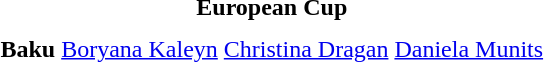<table>
<tr>
<td colspan="4" style="text-align:center;"><strong>European Cup</strong></td>
</tr>
<tr>
<th scope=row style="text-align:left">Baku</th>
<td style="height:30px;"> <a href='#'>Boryana Kaleyn</a></td>
<td style="height:30px;"> <a href='#'>Christina Dragan</a></td>
<td style="height:30px;"> <a href='#'>Daniela Munits</a></td>
</tr>
<tr>
</tr>
</table>
